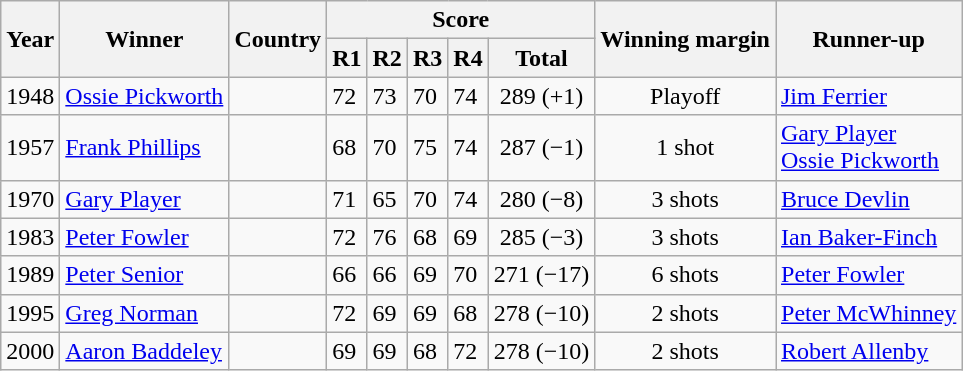<table class="wikitable">
<tr>
<th rowspan=2>Year</th>
<th rowspan=2>Winner</th>
<th rowspan=2>Country</th>
<th colspan=5>Score</th>
<th rowspan=2>Winning margin</th>
<th rowspan=2>Runner-up</th>
</tr>
<tr>
<th>R1</th>
<th>R2</th>
<th>R3</th>
<th>R4</th>
<th>Total</th>
</tr>
<tr>
<td align=center>1948</td>
<td><a href='#'>Ossie Pickworth</a></td>
<td></td>
<td>72</td>
<td>73</td>
<td>70</td>
<td>74</td>
<td align=center>289 (+1)</td>
<td align=center>Playoff</td>
<td> <a href='#'>Jim Ferrier</a></td>
</tr>
<tr>
<td align=center>1957</td>
<td><a href='#'>Frank Phillips</a></td>
<td></td>
<td>68</td>
<td>70</td>
<td>75</td>
<td>74</td>
<td align=center>287 (−1)</td>
<td align=center>1 shot</td>
<td> <a href='#'>Gary Player</a><br> <a href='#'>Ossie Pickworth</a></td>
</tr>
<tr>
<td align=center>1970</td>
<td><a href='#'>Gary Player</a></td>
<td></td>
<td>71</td>
<td>65</td>
<td>70</td>
<td>74</td>
<td align=center>280 (−8)</td>
<td align=center>3 shots</td>
<td> <a href='#'>Bruce Devlin</a></td>
</tr>
<tr>
<td align=center>1983</td>
<td><a href='#'>Peter Fowler</a></td>
<td></td>
<td>72</td>
<td>76</td>
<td>68</td>
<td>69</td>
<td align=center>285 (−3)</td>
<td align=center>3 shots</td>
<td> <a href='#'>Ian Baker-Finch</a></td>
</tr>
<tr>
<td align=center>1989</td>
<td><a href='#'>Peter Senior</a></td>
<td></td>
<td>66</td>
<td>66</td>
<td>69</td>
<td>70</td>
<td align=center>271 (−17)</td>
<td align=center>6 shots</td>
<td> <a href='#'>Peter Fowler</a></td>
</tr>
<tr>
<td align=center>1995</td>
<td><a href='#'>Greg Norman</a></td>
<td></td>
<td>72</td>
<td>69</td>
<td>69</td>
<td>68</td>
<td align=center>278 (−10)</td>
<td align=center>2 shots</td>
<td> <a href='#'>Peter McWhinney</a></td>
</tr>
<tr>
<td align=center>2000</td>
<td><a href='#'>Aaron Baddeley</a></td>
<td></td>
<td>69</td>
<td>69</td>
<td>68</td>
<td>72</td>
<td align=center>278 (−10)</td>
<td align=center>2 shots</td>
<td> <a href='#'>Robert Allenby</a></td>
</tr>
</table>
